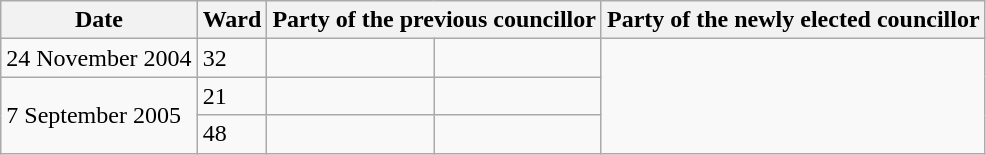<table class="wikitable">
<tr>
<th>Date</th>
<th>Ward</th>
<th colspan=2>Party of the previous councillor</th>
<th colspan=2>Party of the newly elected councillor</th>
</tr>
<tr>
<td>24 November 2004</td>
<td>32</td>
<td></td>
<td></td>
</tr>
<tr>
<td rowspan=2>7 September 2005</td>
<td>21</td>
<td></td>
<td></td>
</tr>
<tr>
<td>48</td>
<td></td>
<td></td>
</tr>
</table>
